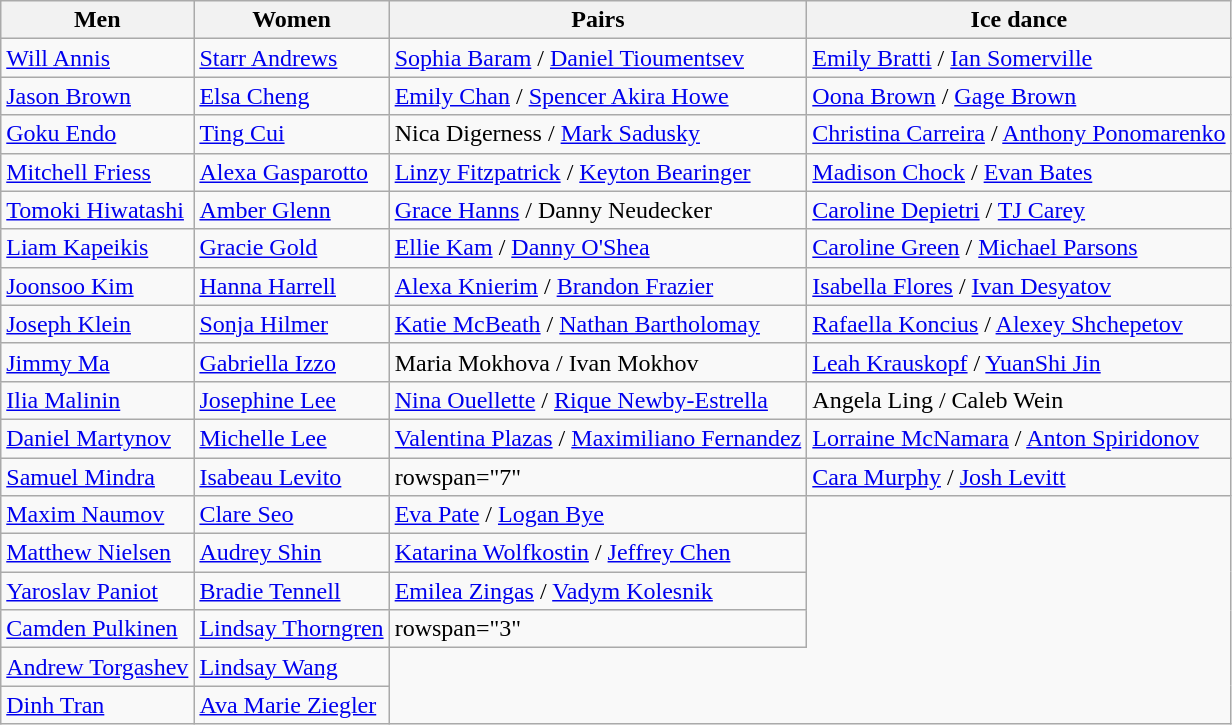<table class="wikitable unsortable">
<tr>
<th scope="col">Men</th>
<th scope="col">Women</th>
<th scope="col">Pairs</th>
<th scope="col">Ice dance</th>
</tr>
<tr>
<td><a href='#'>Will Annis</a></td>
<td><a href='#'>Starr Andrews</a></td>
<td><a href='#'>Sophia Baram</a> / <a href='#'>Daniel Tioumentsev</a></td>
<td><a href='#'>Emily Bratti</a> / <a href='#'>Ian Somerville</a></td>
</tr>
<tr>
<td><a href='#'>Jason Brown</a></td>
<td><a href='#'>Elsa Cheng</a></td>
<td><a href='#'>Emily Chan</a> / <a href='#'>Spencer Akira Howe</a></td>
<td><a href='#'>Oona Brown</a> / <a href='#'>Gage Brown</a></td>
</tr>
<tr>
<td><a href='#'>Goku Endo</a></td>
<td><a href='#'>Ting Cui</a></td>
<td>Nica Digerness / <a href='#'>Mark Sadusky</a></td>
<td><a href='#'>Christina Carreira</a> / <a href='#'>Anthony Ponomarenko</a></td>
</tr>
<tr>
<td><a href='#'>Mitchell Friess</a></td>
<td><a href='#'>Alexa Gasparotto</a></td>
<td><a href='#'>Linzy Fitzpatrick</a> / <a href='#'>Keyton Bearinger</a></td>
<td><a href='#'>Madison Chock</a> / <a href='#'>Evan Bates</a></td>
</tr>
<tr>
<td><a href='#'>Tomoki Hiwatashi</a></td>
<td><a href='#'>Amber Glenn</a></td>
<td><a href='#'>Grace Hanns</a> / Danny Neudecker</td>
<td><a href='#'>Caroline Depietri</a> / <a href='#'>TJ Carey</a></td>
</tr>
<tr>
<td><a href='#'>Liam Kapeikis</a></td>
<td><a href='#'>Gracie Gold</a></td>
<td><a href='#'>Ellie Kam</a> / <a href='#'>Danny O'Shea</a></td>
<td><a href='#'>Caroline Green</a> / <a href='#'>Michael Parsons</a></td>
</tr>
<tr>
<td><a href='#'>Joonsoo Kim</a></td>
<td><a href='#'>Hanna Harrell</a></td>
<td><a href='#'>Alexa Knierim</a> / <a href='#'>Brandon Frazier</a></td>
<td><a href='#'>Isabella Flores</a> / <a href='#'>Ivan Desyatov</a></td>
</tr>
<tr>
<td><a href='#'>Joseph Klein</a></td>
<td><a href='#'>Sonja Hilmer</a></td>
<td><a href='#'>Katie McBeath</a> / <a href='#'>Nathan Bartholomay</a></td>
<td><a href='#'>Rafaella Koncius</a> / <a href='#'>Alexey Shchepetov</a></td>
</tr>
<tr>
<td><a href='#'>Jimmy Ma</a></td>
<td><a href='#'>Gabriella Izzo</a></td>
<td>Maria Mokhova / Ivan Mokhov</td>
<td><a href='#'>Leah Krauskopf</a> / <a href='#'>YuanShi Jin</a></td>
</tr>
<tr>
<td><a href='#'>Ilia Malinin</a></td>
<td><a href='#'>Josephine Lee</a></td>
<td><a href='#'>Nina Ouellette</a> / <a href='#'>Rique Newby-Estrella</a></td>
<td>Angela Ling / Caleb Wein</td>
</tr>
<tr>
<td><a href='#'>Daniel Martynov</a></td>
<td><a href='#'> Michelle Lee</a></td>
<td><a href='#'>Valentina Plazas</a> / <a href='#'>Maximiliano Fernandez</a></td>
<td><a href='#'>Lorraine McNamara</a> / <a href='#'>Anton Spiridonov</a></td>
</tr>
<tr>
<td><a href='#'>Samuel Mindra</a></td>
<td><a href='#'>Isabeau Levito</a></td>
<td>rowspan="7" </td>
<td><a href='#'>Cara Murphy</a> / <a href='#'>Josh Levitt</a></td>
</tr>
<tr>
<td><a href='#'>Maxim Naumov</a></td>
<td><a href='#'>Clare Seo</a></td>
<td><a href='#'>Eva Pate</a> / <a href='#'>Logan Bye</a></td>
</tr>
<tr>
<td><a href='#'> Matthew Nielsen</a></td>
<td><a href='#'>Audrey Shin</a></td>
<td><a href='#'>Katarina Wolfkostin</a> / <a href='#'>Jeffrey Chen</a></td>
</tr>
<tr>
<td><a href='#'>Yaroslav Paniot</a></td>
<td><a href='#'>Bradie Tennell</a></td>
<td><a href='#'>Emilea Zingas</a> / <a href='#'>Vadym Kolesnik</a></td>
</tr>
<tr>
<td><a href='#'>Camden Pulkinen</a></td>
<td><a href='#'>Lindsay Thorngren</a></td>
<td>rowspan="3" </td>
</tr>
<tr>
<td><a href='#'>Andrew Torgashev</a></td>
<td><a href='#'>Lindsay Wang</a></td>
</tr>
<tr>
<td><a href='#'>Dinh Tran</a></td>
<td><a href='#'>Ava Marie Ziegler</a></td>
</tr>
</table>
